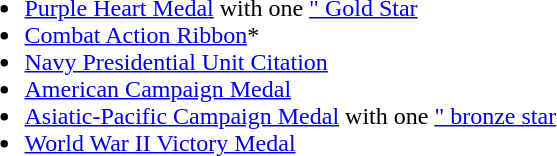<table>
<tr>
<td> </td>
</tr>
<tr>
<td><br><ul><li><a href='#'>Purple Heart Medal</a> with one <a href='#'>" Gold Star</a></li><li><a href='#'>Combat Action Ribbon</a>*</li><li><a href='#'>Navy Presidential Unit Citation</a></li><li><a href='#'>American Campaign Medal</a></li><li><a href='#'>Asiatic-Pacific Campaign Medal</a> with one <a href='#'>" bronze star</a></li><li><a href='#'>World War II Victory Medal</a></li></ul></td>
</tr>
</table>
